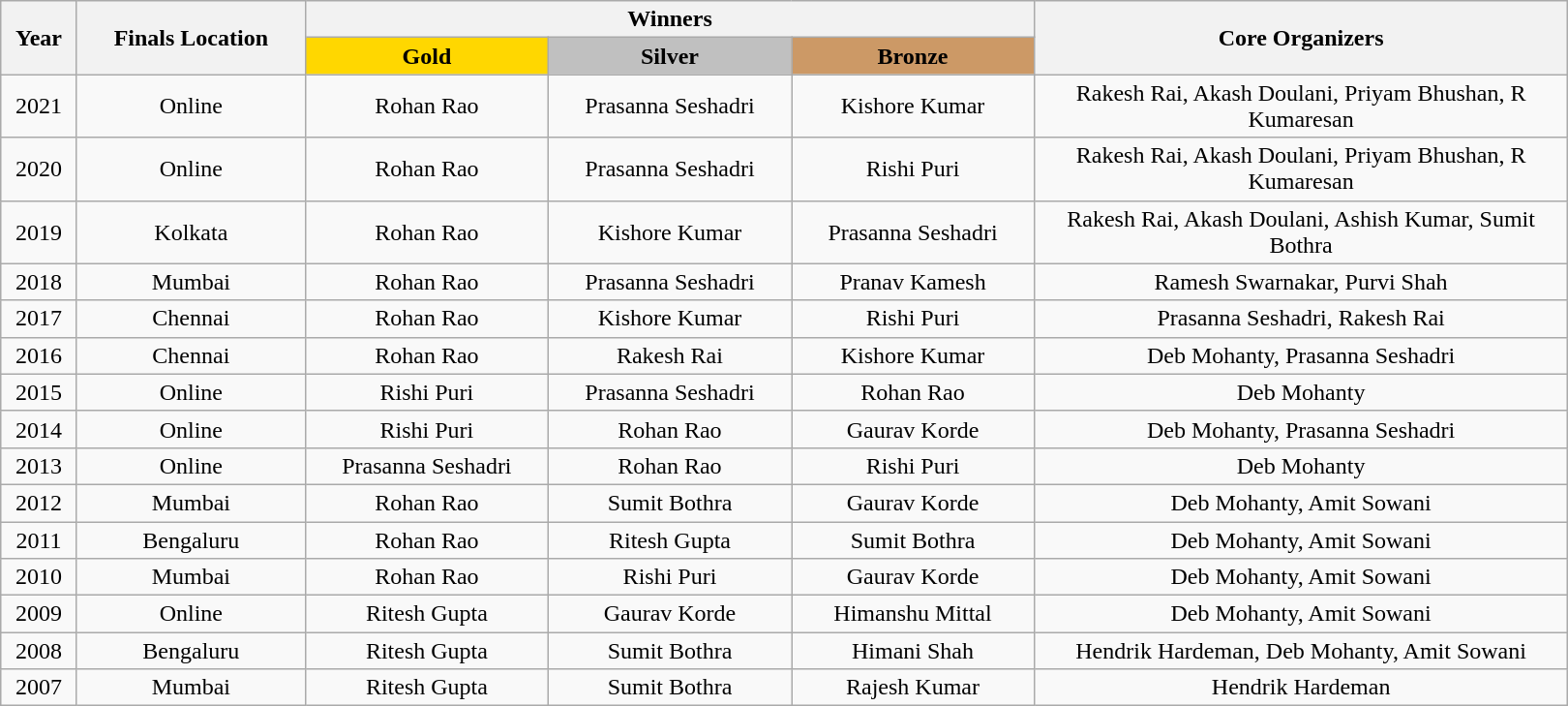<table class="wikitable sortable" style="text-align:center;">
<tr>
<th rowspan="2" width="45">Year</th>
<th rowspan="2" width="150">Finals Location</th>
<th colspan="3" width="480"><strong>Winners</strong></th>
<th rowspan="2" width="360" align=center width="480"><strong>Core Organizers</strong></th>
</tr>
<tr>
<th style="background:gold;" width="160">Gold</th>
<th style="background:silver;" width="160">Silver</th>
<th style="background:#cc9966;" width="160">Bronze</th>
</tr>
<tr>
<td>2021</td>
<td>Online</td>
<td>Rohan Rao</td>
<td>Prasanna Seshadri</td>
<td>Kishore Kumar</td>
<td>Rakesh Rai, Akash Doulani, Priyam Bhushan, R Kumaresan</td>
</tr>
<tr>
<td>2020</td>
<td>Online</td>
<td>Rohan Rao</td>
<td>Prasanna Seshadri</td>
<td>Rishi Puri</td>
<td>Rakesh Rai, Akash Doulani, Priyam Bhushan, R Kumaresan</td>
</tr>
<tr>
<td>2019</td>
<td>Kolkata</td>
<td>Rohan Rao</td>
<td>Kishore Kumar</td>
<td>Prasanna Seshadri</td>
<td>Rakesh Rai, Akash Doulani, Ashish Kumar, Sumit Bothra</td>
</tr>
<tr>
<td>2018</td>
<td>Mumbai</td>
<td>Rohan Rao</td>
<td>Prasanna Seshadri</td>
<td>Pranav Kamesh</td>
<td>Ramesh Swarnakar, Purvi Shah</td>
</tr>
<tr>
<td>2017</td>
<td>Chennai</td>
<td>Rohan Rao</td>
<td>Kishore Kumar</td>
<td>Rishi Puri</td>
<td>Prasanna Seshadri, Rakesh Rai</td>
</tr>
<tr>
<td>2016</td>
<td>Chennai</td>
<td>Rohan Rao</td>
<td>Rakesh Rai</td>
<td>Kishore Kumar</td>
<td>Deb Mohanty, Prasanna Seshadri</td>
</tr>
<tr>
<td>2015</td>
<td>Online</td>
<td>Rishi Puri</td>
<td>Prasanna Seshadri</td>
<td>Rohan Rao</td>
<td>Deb Mohanty</td>
</tr>
<tr>
<td>2014</td>
<td>Online</td>
<td>Rishi Puri</td>
<td>Rohan Rao</td>
<td>Gaurav Korde</td>
<td>Deb Mohanty, Prasanna Seshadri</td>
</tr>
<tr>
<td>2013</td>
<td>Online</td>
<td>Prasanna Seshadri</td>
<td>Rohan Rao</td>
<td>Rishi Puri</td>
<td>Deb Mohanty</td>
</tr>
<tr>
<td>2012</td>
<td>Mumbai</td>
<td>Rohan Rao</td>
<td>Sumit Bothra</td>
<td>Gaurav Korde</td>
<td>Deb Mohanty, Amit Sowani</td>
</tr>
<tr>
<td>2011</td>
<td>Bengaluru</td>
<td>Rohan Rao</td>
<td>Ritesh Gupta</td>
<td>Sumit Bothra</td>
<td>Deb Mohanty, Amit Sowani</td>
</tr>
<tr>
<td>2010</td>
<td>Mumbai</td>
<td>Rohan Rao</td>
<td>Rishi Puri</td>
<td>Gaurav Korde</td>
<td>Deb Mohanty, Amit Sowani</td>
</tr>
<tr>
<td>2009</td>
<td>Online</td>
<td>Ritesh Gupta</td>
<td>Gaurav Korde</td>
<td>Himanshu Mittal</td>
<td>Deb Mohanty, Amit Sowani</td>
</tr>
<tr>
<td>2008</td>
<td>Bengaluru</td>
<td>Ritesh Gupta</td>
<td>Sumit Bothra</td>
<td>Himani Shah</td>
<td>Hendrik Hardeman, Deb Mohanty, Amit Sowani</td>
</tr>
<tr>
<td>2007</td>
<td>Mumbai</td>
<td>Ritesh Gupta</td>
<td>Sumit Bothra</td>
<td>Rajesh Kumar</td>
<td>Hendrik Hardeman</td>
</tr>
</table>
